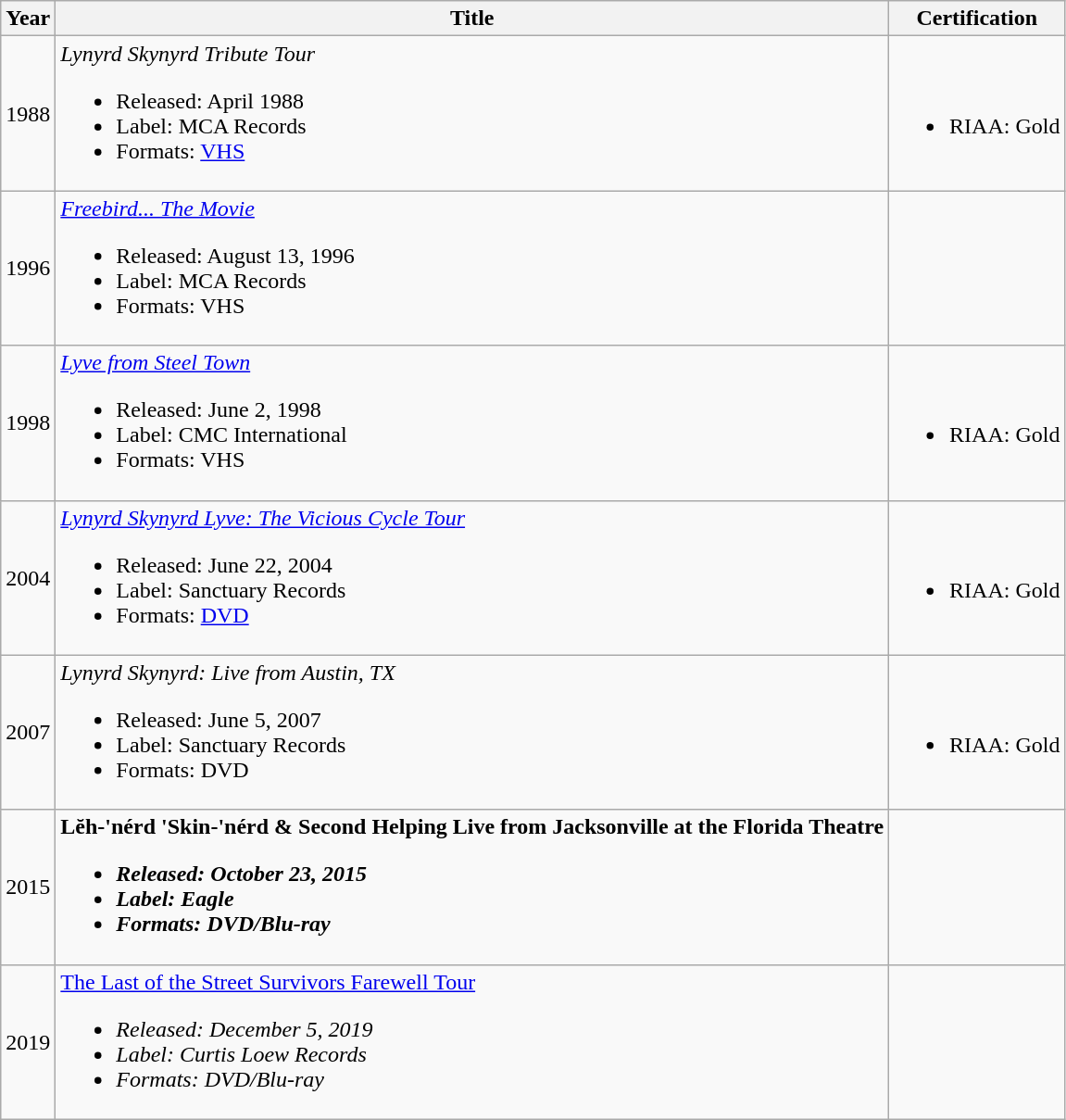<table class="wikitable">
<tr>
<th>Year</th>
<th>Title</th>
<th>Certification</th>
</tr>
<tr>
<td>1988</td>
<td><em>Lynyrd Skynyrd Tribute Tour</em><br><ul><li>Released: April 1988</li><li>Label: MCA Records</li><li>Formats: <a href='#'>VHS</a></li></ul></td>
<td><br><ul><li>RIAA: Gold</li></ul></td>
</tr>
<tr>
<td>1996</td>
<td><em><a href='#'>Freebird... The Movie</a></em><br><ul><li>Released: August 13, 1996</li><li>Label: MCA Records</li><li>Formats: VHS</li></ul></td>
<td></td>
</tr>
<tr>
<td>1998</td>
<td><em><a href='#'>Lyve from Steel Town</a></em><br><ul><li>Released: June 2, 1998</li><li>Label: CMC International</li><li>Formats: VHS</li></ul></td>
<td><br><ul><li>RIAA: Gold</li></ul></td>
</tr>
<tr>
<td>2004</td>
<td><em><a href='#'>Lynyrd Skynyrd Lyve: The Vicious Cycle Tour</a></em><br><ul><li>Released: June 22, 2004</li><li>Label: Sanctuary Records</li><li>Formats: <a href='#'>DVD</a></li></ul></td>
<td><br><ul><li>RIAA: Gold</li></ul></td>
</tr>
<tr>
<td>2007</td>
<td><em>Lynyrd Skynyrd: Live from Austin, TX</em><br><ul><li>Released: June 5, 2007</li><li>Label: Sanctuary Records</li><li>Formats: DVD</li></ul></td>
<td><br><ul><li>RIAA: Gold</li></ul></td>
</tr>
<tr>
<td>2015</td>
<td><strong>Lĕh-'nérd 'Skin-'nérd & Second Helping Live from Jacksonville at the Florida Theatre<em><br><ul><li>Released: October 23, 2015</li><li>Label: Eagle</li><li>Formats: DVD/Blu-ray</li></ul></td>
<td></td>
</tr>
<tr>
<td>2019</td>
<td></em><a href='#'>The Last of the Street Survivors Farewell Tour</a><em><br><ul><li>Released: December 5, 2019</li><li>Label: Curtis Loew Records</li><li>Formats: DVD/Blu-ray</li></ul></td>
<td></td>
</tr>
</table>
